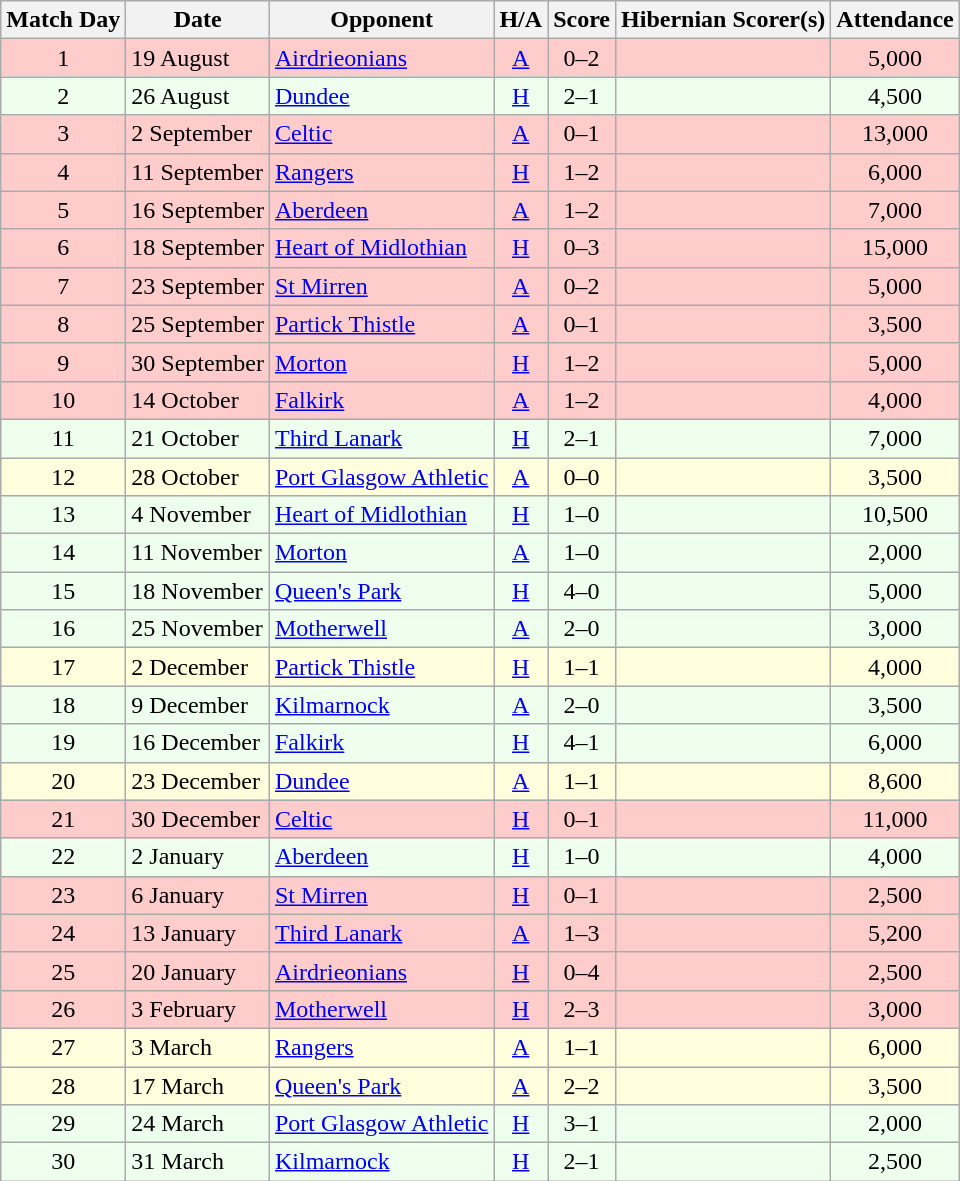<table class="wikitable" style="text-align:center">
<tr>
<th>Match Day</th>
<th>Date</th>
<th>Opponent</th>
<th>H/A</th>
<th>Score</th>
<th>Hibernian Scorer(s)</th>
<th>Attendance</th>
</tr>
<tr bgcolor=#FFCCCC>
<td>1</td>
<td align=left>19 August</td>
<td align=left><a href='#'>Airdrieonians</a></td>
<td><a href='#'>A</a></td>
<td>0–2</td>
<td align=left></td>
<td>5,000</td>
</tr>
<tr bgcolor=#EEFFEE>
<td>2</td>
<td align=left>26 August</td>
<td align=left><a href='#'>Dundee</a></td>
<td><a href='#'>H</a></td>
<td>2–1</td>
<td align=left></td>
<td>4,500</td>
</tr>
<tr bgcolor=#FFCCCC>
<td>3</td>
<td align=left>2 September</td>
<td align=left><a href='#'>Celtic</a></td>
<td><a href='#'>A</a></td>
<td>0–1</td>
<td align=left></td>
<td>13,000</td>
</tr>
<tr bgcolor=#FFCCCC>
<td>4</td>
<td align=left>11 September</td>
<td align=left><a href='#'>Rangers</a></td>
<td><a href='#'>H</a></td>
<td>1–2</td>
<td align=left></td>
<td>6,000</td>
</tr>
<tr bgcolor=#FFCCCC>
<td>5</td>
<td align=left>16 September</td>
<td align=left><a href='#'>Aberdeen</a></td>
<td><a href='#'>A</a></td>
<td>1–2</td>
<td align=left></td>
<td>7,000</td>
</tr>
<tr bgcolor=#FFCCCC>
<td>6</td>
<td align=left>18 September</td>
<td align=left><a href='#'>Heart of Midlothian</a></td>
<td><a href='#'>H</a></td>
<td>0–3</td>
<td align=left></td>
<td>15,000</td>
</tr>
<tr bgcolor=#FFCCCC>
<td>7</td>
<td align=left>23 September</td>
<td align=left><a href='#'>St Mirren</a></td>
<td><a href='#'>A</a></td>
<td>0–2</td>
<td align=left></td>
<td>5,000</td>
</tr>
<tr bgcolor=#FFCCCC>
<td>8</td>
<td align=left>25 September</td>
<td align=left><a href='#'>Partick Thistle</a></td>
<td><a href='#'>A</a></td>
<td>0–1</td>
<td align=left></td>
<td>3,500</td>
</tr>
<tr bgcolor=#FFCCCC>
<td>9</td>
<td align=left>30 September</td>
<td align=left><a href='#'>Morton</a></td>
<td><a href='#'>H</a></td>
<td>1–2</td>
<td align=left></td>
<td>5,000</td>
</tr>
<tr bgcolor=#FFCCCC>
<td>10</td>
<td align=left>14 October</td>
<td align=left><a href='#'>Falkirk</a></td>
<td><a href='#'>A</a></td>
<td>1–2</td>
<td align=left></td>
<td>4,000</td>
</tr>
<tr bgcolor=#EEFFEE>
<td>11</td>
<td align=left>21 October</td>
<td align=left><a href='#'>Third Lanark</a></td>
<td><a href='#'>H</a></td>
<td>2–1</td>
<td align=left></td>
<td>7,000</td>
</tr>
<tr bgcolor=#FFFFDD>
<td>12</td>
<td align=left>28 October</td>
<td align=left><a href='#'>Port Glasgow Athletic</a></td>
<td><a href='#'>A</a></td>
<td>0–0</td>
<td align=left></td>
<td>3,500</td>
</tr>
<tr bgcolor=#EEFFEE>
<td>13</td>
<td align=left>4 November</td>
<td align=left><a href='#'>Heart of Midlothian</a></td>
<td><a href='#'>H</a></td>
<td>1–0</td>
<td align=left></td>
<td>10,500</td>
</tr>
<tr bgcolor=#EEFFEE>
<td>14</td>
<td align=left>11 November</td>
<td align=left><a href='#'>Morton</a></td>
<td><a href='#'>A</a></td>
<td>1–0</td>
<td align=left></td>
<td>2,000</td>
</tr>
<tr bgcolor=#EEFFEE>
<td>15</td>
<td align=left>18 November</td>
<td align=left><a href='#'>Queen's Park</a></td>
<td><a href='#'>H</a></td>
<td>4–0</td>
<td align=left></td>
<td>5,000</td>
</tr>
<tr bgcolor=#EEFFEE>
<td>16</td>
<td align=left>25 November</td>
<td align=left><a href='#'>Motherwell</a></td>
<td><a href='#'>A</a></td>
<td>2–0</td>
<td align=left></td>
<td>3,000</td>
</tr>
<tr bgcolor=#FFFFDD>
<td>17</td>
<td align=left>2 December</td>
<td align=left><a href='#'>Partick Thistle</a></td>
<td><a href='#'>H</a></td>
<td>1–1</td>
<td align=left></td>
<td>4,000</td>
</tr>
<tr bgcolor=#EEFFEE>
<td>18</td>
<td align=left>9 December</td>
<td align=left><a href='#'>Kilmarnock</a></td>
<td><a href='#'>A</a></td>
<td>2–0</td>
<td align=left></td>
<td>3,500</td>
</tr>
<tr bgcolor=#EEFFEE>
<td>19</td>
<td align=left>16 December</td>
<td align=left><a href='#'>Falkirk</a></td>
<td><a href='#'>H</a></td>
<td>4–1</td>
<td align=left></td>
<td>6,000</td>
</tr>
<tr bgcolor=#FFFFDD>
<td>20</td>
<td align=left>23 December</td>
<td align=left><a href='#'>Dundee</a></td>
<td><a href='#'>A</a></td>
<td>1–1</td>
<td align=left></td>
<td>8,600</td>
</tr>
<tr bgcolor=#FFCCCC>
<td>21</td>
<td align=left>30 December</td>
<td align=left><a href='#'>Celtic</a></td>
<td><a href='#'>H</a></td>
<td>0–1</td>
<td align=left></td>
<td>11,000</td>
</tr>
<tr bgcolor=#EEFFEE>
<td>22</td>
<td align=left>2 January</td>
<td align=left><a href='#'>Aberdeen</a></td>
<td><a href='#'>H</a></td>
<td>1–0</td>
<td align=left></td>
<td>4,000</td>
</tr>
<tr bgcolor=#FFCCCC>
<td>23</td>
<td align=left>6 January</td>
<td align=left><a href='#'>St Mirren</a></td>
<td><a href='#'>H</a></td>
<td>0–1</td>
<td align=left></td>
<td>2,500</td>
</tr>
<tr bgcolor=#FFCCCC>
<td>24</td>
<td align=left>13 January</td>
<td align=left><a href='#'>Third Lanark</a></td>
<td><a href='#'>A</a></td>
<td>1–3</td>
<td align=left></td>
<td>5,200</td>
</tr>
<tr bgcolor=#FFCCCC>
<td>25</td>
<td align=left>20 January</td>
<td align=left><a href='#'>Airdrieonians</a></td>
<td><a href='#'>H</a></td>
<td>0–4</td>
<td align=left></td>
<td>2,500</td>
</tr>
<tr bgcolor=#FFCCCC>
<td>26</td>
<td align=left>3 February</td>
<td align=left><a href='#'>Motherwell</a></td>
<td><a href='#'>H</a></td>
<td>2–3</td>
<td align=left></td>
<td>3,000</td>
</tr>
<tr bgcolor=#FFFFDD>
<td>27</td>
<td align=left>3 March</td>
<td align=left><a href='#'>Rangers</a></td>
<td><a href='#'>A</a></td>
<td>1–1</td>
<td align=left></td>
<td>6,000</td>
</tr>
<tr bgcolor=#FFFFDD>
<td>28</td>
<td align=left>17 March</td>
<td align=left><a href='#'>Queen's Park</a></td>
<td><a href='#'>A</a></td>
<td>2–2</td>
<td align=left></td>
<td>3,500</td>
</tr>
<tr bgcolor=#EEFFEE>
<td>29</td>
<td align=left>24 March</td>
<td align=left><a href='#'>Port Glasgow Athletic</a></td>
<td><a href='#'>H</a></td>
<td>3–1</td>
<td align=left></td>
<td>2,000</td>
</tr>
<tr bgcolor=#EEFFEE>
<td>30</td>
<td align=left>31 March</td>
<td align=left><a href='#'>Kilmarnock</a></td>
<td><a href='#'>H</a></td>
<td>2–1</td>
<td align=left></td>
<td>2,500</td>
</tr>
</table>
